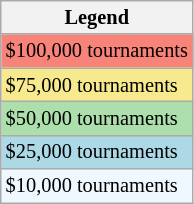<table class="wikitable" style="font-size:85%">
<tr>
<th>Legend</th>
</tr>
<tr style="background:#f88379;">
<td>$100,000 tournaments</td>
</tr>
<tr style="background:#f7e98e;">
<td>$75,000 tournaments</td>
</tr>
<tr style="background:#addfad;">
<td>$50,000 tournaments</td>
</tr>
<tr style="background:lightblue;">
<td>$25,000 tournaments</td>
</tr>
<tr style="background:#f0f8ff;">
<td>$10,000 tournaments</td>
</tr>
</table>
